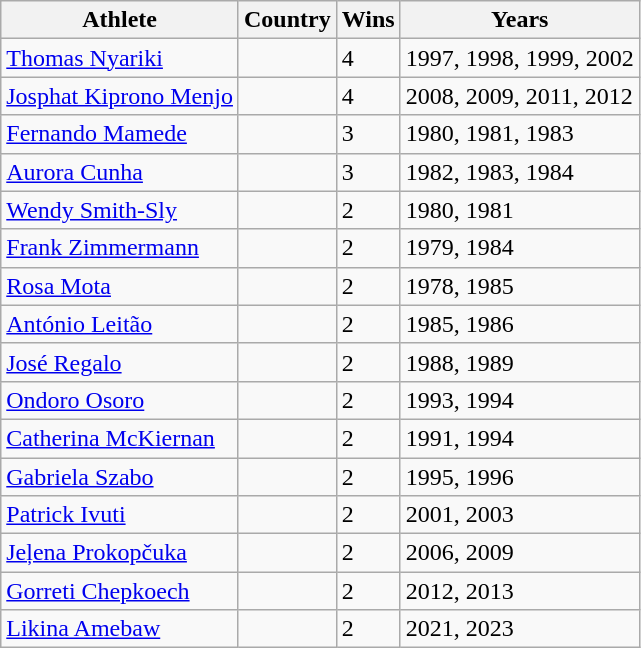<table class="wikitable sortable">
<tr>
<th>Athlete</th>
<th>Country</th>
<th>Wins</th>
<th>Years</th>
</tr>
<tr>
<td><a href='#'>Thomas Nyariki</a></td>
<td></td>
<td>4</td>
<td>1997, 1998, 1999, 2002</td>
</tr>
<tr>
<td><a href='#'>Josphat Kiprono Menjo</a></td>
<td></td>
<td>4</td>
<td>2008, 2009, 2011, 2012</td>
</tr>
<tr>
<td><a href='#'>Fernando Mamede</a></td>
<td></td>
<td>3</td>
<td>1980, 1981, 1983</td>
</tr>
<tr>
<td><a href='#'>Aurora Cunha</a></td>
<td></td>
<td>3</td>
<td>1982, 1983, 1984</td>
</tr>
<tr>
<td><a href='#'>Wendy Smith-Sly</a></td>
<td></td>
<td>2</td>
<td>1980, 1981</td>
</tr>
<tr>
<td><a href='#'>Frank Zimmermann</a></td>
<td></td>
<td>2</td>
<td>1979, 1984</td>
</tr>
<tr>
<td><a href='#'>Rosa Mota</a></td>
<td></td>
<td>2</td>
<td>1978, 1985</td>
</tr>
<tr>
<td><a href='#'>António Leitão</a></td>
<td></td>
<td>2</td>
<td>1985, 1986</td>
</tr>
<tr>
<td><a href='#'>José Regalo</a></td>
<td></td>
<td>2</td>
<td>1988, 1989</td>
</tr>
<tr>
<td><a href='#'>Ondoro Osoro</a></td>
<td></td>
<td>2</td>
<td>1993, 1994</td>
</tr>
<tr>
<td><a href='#'>Catherina McKiernan</a></td>
<td></td>
<td>2</td>
<td>1991, 1994</td>
</tr>
<tr>
<td><a href='#'>Gabriela Szabo</a></td>
<td></td>
<td>2</td>
<td>1995, 1996</td>
</tr>
<tr>
<td><a href='#'>Patrick Ivuti</a></td>
<td></td>
<td>2</td>
<td>2001, 2003</td>
</tr>
<tr>
<td><a href='#'>Jeļena Prokopčuka</a></td>
<td></td>
<td>2</td>
<td>2006, 2009</td>
</tr>
<tr>
<td><a href='#'>Gorreti Chepkoech</a></td>
<td></td>
<td>2</td>
<td>2012, 2013</td>
</tr>
<tr>
<td><a href='#'>Likina Amebaw</a></td>
<td></td>
<td>2</td>
<td>2021, 2023</td>
</tr>
</table>
